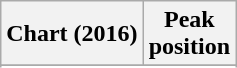<table class="wikitable sortable plainrowheaders" style="text-align:center">
<tr>
<th scope="col">Chart (2016)</th>
<th scope="col">Peak<br> position</th>
</tr>
<tr>
</tr>
<tr>
</tr>
</table>
